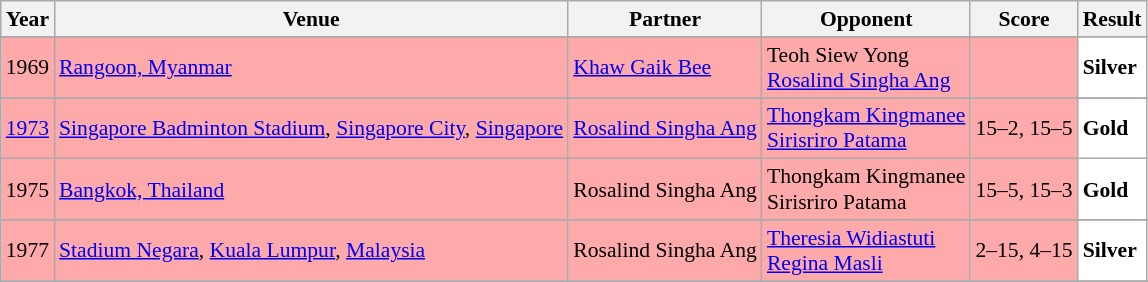<table class="sortable wikitable" style="font-size: 90%;">
<tr>
<th>Year</th>
<th>Venue</th>
<th>Partner</th>
<th>Opponent</th>
<th>Score</th>
<th>Result</th>
</tr>
<tr>
</tr>
<tr style="background:#FFAAAA">
<td align="center">1969</td>
<td align="left"><a href='#'>Rangoon, Myanmar</a></td>
<td align="left"> <a href='#'>Khaw Gaik Bee</a></td>
<td align="left"> Teoh Siew Yong<br> <a href='#'>Rosalind Singha Ang</a></td>
<td align="left"></td>
<td style="text-align:left; background:white"> <strong>Silver</strong></td>
</tr>
<tr>
</tr>
<tr>
</tr>
<tr>
</tr>
<tr>
</tr>
<tr style="background:#FFAAAA">
<td align="center"><a href='#'>1973</a></td>
<td align="left"><a href='#'>Singapore Badminton Stadium</a>, <a href='#'>Singapore City</a>, <a href='#'>Singapore</a></td>
<td align="left"> <a href='#'>Rosalind Singha Ang</a></td>
<td align="left"> <a href='#'>Thongkam Kingmanee</a><br> <a href='#'>Sirisriro Patama</a></td>
<td align="left">15–2, 15–5</td>
<td style="text-align:left; background:white"> <strong>Gold</strong></td>
</tr>
<tr style="background:#FFAAAA">
<td align="center">1975</td>
<td align="left"><a href='#'>Bangkok, Thailand</a></td>
<td> Rosalind Singha Ang</td>
<td align="left"> Thongkam Kingmanee<br> Sirisriro Patama</td>
<td align="left">15–5, 15–3</td>
<td style="text-align:left; background:white"> <strong>Gold</strong></td>
</tr>
<tr>
</tr>
<tr>
</tr>
<tr>
</tr>
<tr>
</tr>
<tr style="background:#FFAAAA">
<td align="center">1977</td>
<td align="left"><a href='#'>Stadium Negara</a>, <a href='#'>Kuala Lumpur</a>, <a href='#'>Malaysia</a></td>
<td> Rosalind Singha Ang</td>
<td align="left"> <a href='#'>Theresia Widiastuti</a><br> <a href='#'>Regina Masli</a></td>
<td align="left">2–15, 4–15</td>
<td style="text-align:left; background:white"> <strong>Silver</strong></td>
</tr>
<tr>
</tr>
<tr>
</tr>
</table>
